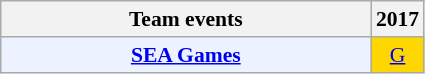<table style='font-size: 90%; text-align:center;' class='wikitable'>
<tr>
<th>Team events</th>
<th>2017</th>
</tr>
<tr>
<td bgcolor=ECF2FF style="width: 240px;align=left"><strong><a href='#'>SEA Games</a></strong></td>
<td bgcolor=gold><a href='#'>G</a></td>
</tr>
</table>
